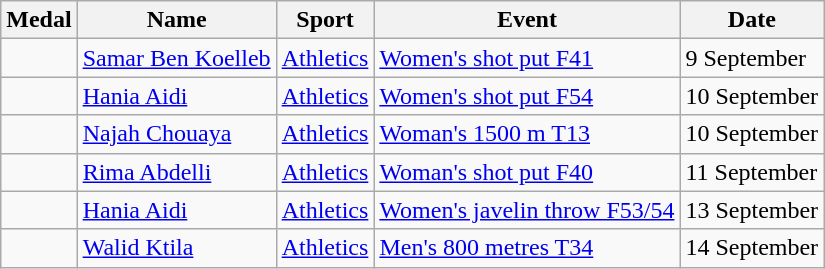<table class="wikitable sortable">
<tr>
<th>Medal</th>
<th>Name</th>
<th>Sport</th>
<th>Event</th>
<th>Date</th>
</tr>
<tr>
<td></td>
<td><a href='#'>Samar Ben Koelleb</a></td>
<td><a href='#'>Athletics</a></td>
<td><a href='#'>Women's shot put F41</a></td>
<td>9 September</td>
</tr>
<tr>
<td></td>
<td><a href='#'>Hania Aidi</a></td>
<td><a href='#'>Athletics</a></td>
<td><a href='#'>Women's shot put F54</a></td>
<td>10 September</td>
</tr>
<tr>
<td></td>
<td><a href='#'>Najah Chouaya</a></td>
<td><a href='#'>Athletics</a></td>
<td><a href='#'>Woman's 1500 m T13</a></td>
<td>10 September</td>
</tr>
<tr>
<td></td>
<td><a href='#'>Rima Abdelli</a></td>
<td><a href='#'>Athletics</a></td>
<td><a href='#'>Woman's shot put F40</a></td>
<td>11 September</td>
</tr>
<tr>
<td></td>
<td><a href='#'>Hania Aidi</a></td>
<td><a href='#'>Athletics</a></td>
<td><a href='#'>Women's javelin throw F53/54</a></td>
<td>13 September</td>
</tr>
<tr>
<td></td>
<td><a href='#'>Walid Ktila</a></td>
<td><a href='#'>Athletics</a></td>
<td><a href='#'>Men's 800 metres T34</a></td>
<td>14 September</td>
</tr>
</table>
